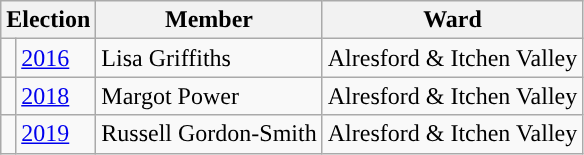<table class="wikitable">
<tr>
<th colspan="2">Election</th>
<th>Member</th>
<th>Ward</th>
</tr>
<tr>
<td style="background-color: "></td>
<td><a href='#'>2016</a></td>
<td>Lisa Griffiths</td>
<td>Alresford & Itchen Valley</td>
</tr>
<tr>
<td style="background-color: "></td>
<td><a href='#'>2018</a></td>
<td>Margot Power</td>
<td>Alresford & Itchen Valley</td>
</tr>
<tr>
<td style="background-color: "></td>
<td><a href='#'>2019</a></td>
<td>Russell Gordon-Smith</td>
<td>Alresford & Itchen Valley</td>
</tr>
</table>
